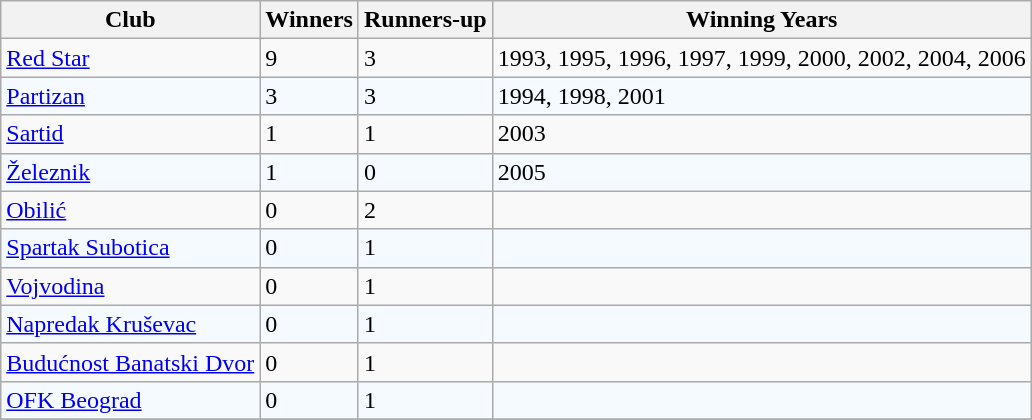<table class="wikitable">
<tr>
<th>Club</th>
<th>Winners</th>
<th>Runners-up</th>
<th>Winning Years</th>
</tr>
<tr>
<td><a href='#'>Red Star</a></td>
<td>9</td>
<td>3</td>
<td>1993, 1995, 1996, 1997, 1999, 2000, 2002, 2004, 2006</td>
</tr>
<tr bgcolor=#F4FAFF>
<td><a href='#'>Partizan</a></td>
<td>3</td>
<td>3</td>
<td>1994, 1998, 2001</td>
</tr>
<tr>
<td><a href='#'>Sartid</a></td>
<td>1</td>
<td>1</td>
<td>2003</td>
</tr>
<tr bgcolor=#F4FAFF>
<td><a href='#'>Železnik</a></td>
<td>1</td>
<td>0</td>
<td>2005</td>
</tr>
<tr>
<td><a href='#'>Obilić</a></td>
<td>0</td>
<td>2</td>
<td></td>
</tr>
<tr bgcolor=#F4FAFF>
<td><a href='#'>Spartak Subotica</a></td>
<td>0</td>
<td>1</td>
<td></td>
</tr>
<tr>
<td><a href='#'>Vojvodina</a></td>
<td>0</td>
<td>1</td>
<td></td>
</tr>
<tr bgcolor=#F4FAFF>
<td><a href='#'>Napredak Kruševac</a></td>
<td>0</td>
<td>1</td>
<td></td>
</tr>
<tr>
<td><a href='#'>Budućnost Banatski Dvor</a></td>
<td>0</td>
<td>1</td>
<td></td>
</tr>
<tr bgcolor=#F4FAFF>
<td><a href='#'>OFK Beograd</a></td>
<td>0</td>
<td>1</td>
<td></td>
</tr>
<tr>
</tr>
</table>
